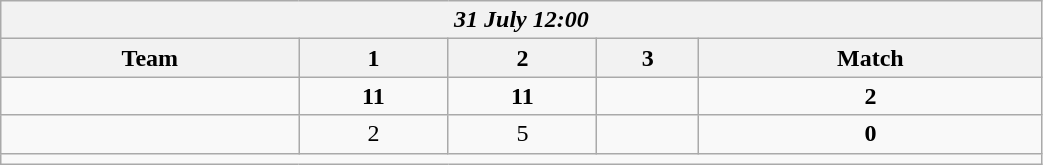<table class=wikitable style="text-align:center; width: 55%">
<tr>
<th colspan=10><em>31 July 12:00</em></th>
</tr>
<tr>
<th>Team</th>
<th>1</th>
<th>2</th>
<th>3</th>
<th>Match</th>
</tr>
<tr>
<td align=left><strong><br></strong></td>
<td><strong>11</strong></td>
<td><strong>11</strong></td>
<td></td>
<td><strong>2</strong></td>
</tr>
<tr>
<td align=left><br></td>
<td>2</td>
<td>5</td>
<td></td>
<td><strong>0</strong></td>
</tr>
<tr>
<td colspan=10></td>
</tr>
</table>
